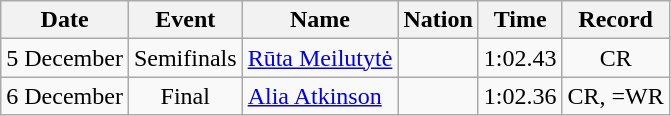<table class=wikitable style=text-align:center>
<tr>
<th>Date</th>
<th>Event</th>
<th>Name</th>
<th>Nation</th>
<th>Time</th>
<th>Record</th>
</tr>
<tr>
<td>5 December</td>
<td>Semifinals</td>
<td align=left><a href='#'>Rūta Meilutytė</a></td>
<td align=left></td>
<td>1:02.43</td>
<td>CR</td>
</tr>
<tr>
<td>6 December</td>
<td>Final</td>
<td align=left><a href='#'>Alia Atkinson</a></td>
<td align=left></td>
<td>1:02.36</td>
<td>CR, =WR</td>
</tr>
</table>
